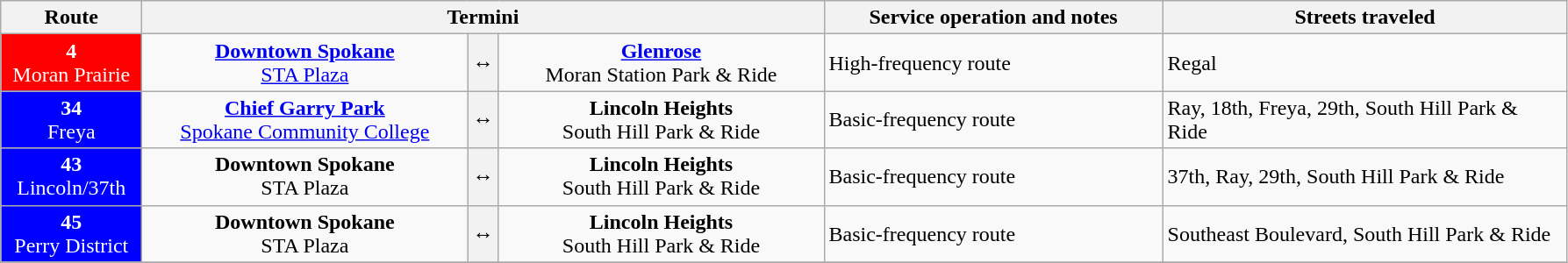<table class=wikitable style="font-size: 100%">
<tr>
<th width="100px">Route</th>
<th colspan=3>Termini</th>
<th width="250px">Service operation and notes</th>
<th width="300px">Streets traveled</th>
</tr>
<tr>
<td style="background:red; color:white" align="center" valign=center><div><strong>4</strong><br>Moran Prairie</div></td>
<td ! width="240px" align="center"><strong><a href='#'>Downtown Spokane</a></strong><br><a href='#'>STA Plaza</a><br></td>
<th><span>↔</span></th>
<td ! width="240px" align="center"><strong><a href='#'>Glenrose</a></strong><br>Moran Station Park & Ride<br></td>
<td>High-frequency route</td>
<td>Regal</td>
</tr>
<tr>
<td style="background:blue; color:white" align="center" valign=center><div><strong>34</strong><br>Freya</div></td>
<td ! width="240px" align="center"><strong><a href='#'>Chief Garry Park</a></strong><br><a href='#'>Spokane Community College</a><br></td>
<th><span>↔</span></th>
<td ! width="240px" align="center"><strong>Lincoln Heights</strong><br>South Hill Park & Ride<br></td>
<td>Basic-frequency route</td>
<td>Ray, 18th, Freya, 29th, South Hill Park & Ride</td>
</tr>
<tr>
<td style="background:blue; color:white" align="center" valign=center><div><strong>43</strong><br>Lincoln/37th</div></td>
<td ! width="240px" align="center"><strong>Downtown Spokane</strong><br>STA Plaza<br></td>
<th><span>↔</span></th>
<td ! width="240px" align="center"><strong>Lincoln Heights</strong><br>South Hill Park & Ride<br></td>
<td>Basic-frequency route</td>
<td>37th, Ray, 29th, South Hill Park & Ride</td>
</tr>
<tr>
<td style="background:blue; color:white" align="center" valign=center><div><strong>45</strong><br>Perry District</div></td>
<td ! width="240px" align="center"><strong>Downtown Spokane</strong><br>STA Plaza<br></td>
<th><span>↔</span></th>
<td ! width="240px" align="center"><strong>Lincoln Heights</strong><br>South Hill Park & Ride<br></td>
<td>Basic-frequency route</td>
<td>Southeast Boulevard, South Hill Park & Ride</td>
</tr>
<tr>
</tr>
</table>
